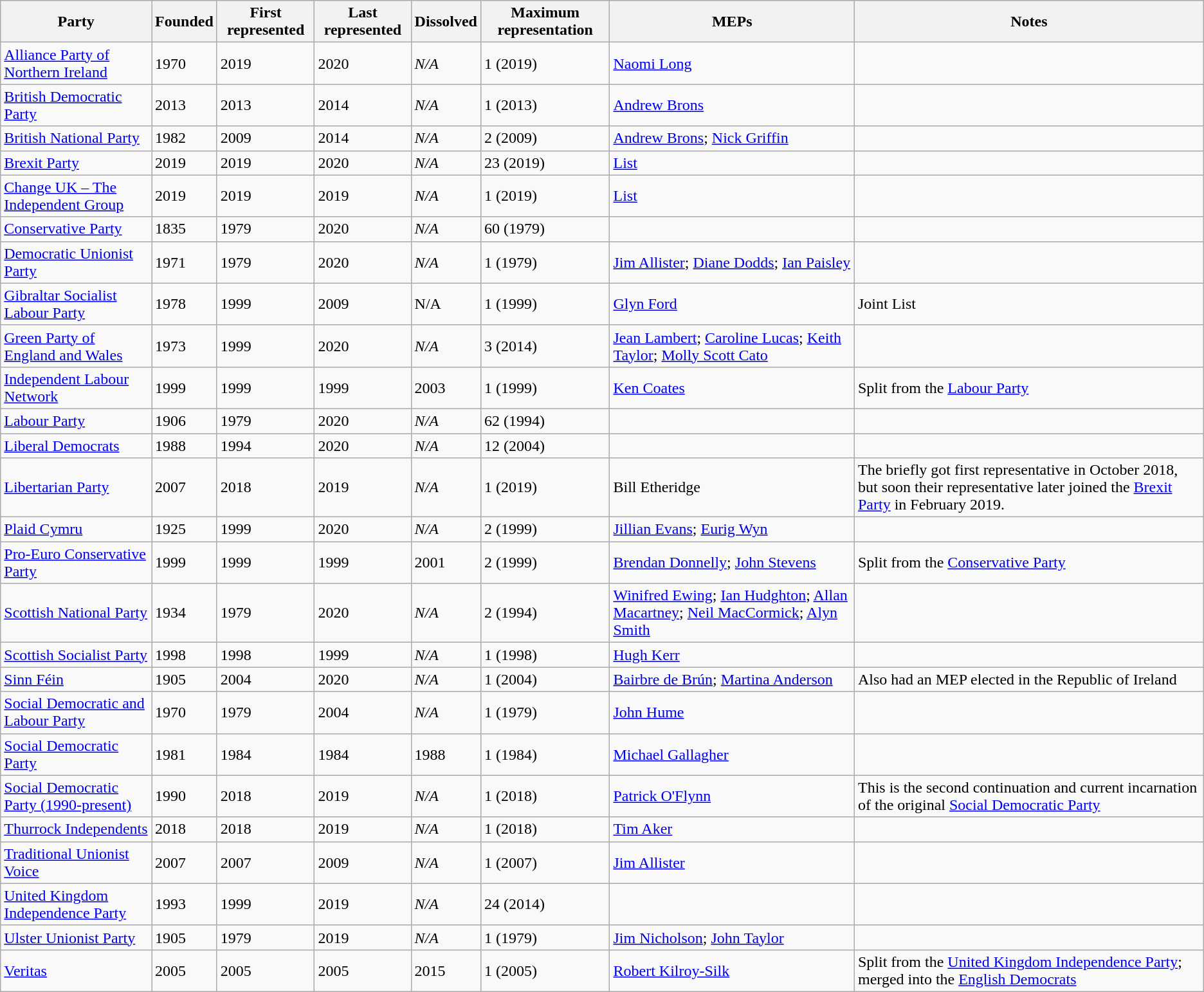<table class="wikitable sortable">
<tr>
<th>Party</th>
<th>Founded</th>
<th>First represented</th>
<th>Last represented</th>
<th>Dissolved</th>
<th data-sort-type="number">Maximum representation</th>
<th>MEPs</th>
<th>Notes</th>
</tr>
<tr>
<td><a href='#'>Alliance Party of Northern Ireland</a></td>
<td>1970</td>
<td>2019</td>
<td>2020</td>
<td><em>N/A</em></td>
<td>1 (2019)</td>
<td><a href='#'>Naomi Long</a></td>
<td></td>
</tr>
<tr>
<td><a href='#'>British Democratic Party</a></td>
<td>2013</td>
<td>2013</td>
<td>2014</td>
<td><em>N/A</em></td>
<td>1 (2013)</td>
<td><a href='#'>Andrew Brons</a></td>
<td></td>
</tr>
<tr>
<td><a href='#'>British National Party</a></td>
<td>1982</td>
<td>2009</td>
<td>2014</td>
<td><em>N/A</em></td>
<td>2 (2009)</td>
<td><a href='#'>Andrew Brons</a>; <a href='#'>Nick Griffin</a></td>
<td></td>
</tr>
<tr>
<td><a href='#'>Brexit Party</a></td>
<td>2019</td>
<td>2019</td>
<td>2020</td>
<td><em>N/A</em></td>
<td>23 (2019)</td>
<td><a href='#'>List</a></td>
<td></td>
</tr>
<tr>
<td><a href='#'>Change UK – The Independent Group</a></td>
<td>2019</td>
<td>2019</td>
<td>2019</td>
<td><em>N/A</em></td>
<td>1 (2019)</td>
<td><a href='#'>List</a></td>
<td></td>
</tr>
<tr>
<td><a href='#'>Conservative Party</a></td>
<td>1835</td>
<td>1979</td>
<td>2020</td>
<td><em>N/A</em></td>
<td>60 (1979)</td>
<td></td>
<td></td>
</tr>
<tr>
<td><a href='#'>Democratic Unionist Party</a></td>
<td>1971</td>
<td>1979</td>
<td>2020</td>
<td><em>N/A</em></td>
<td>1 (1979)</td>
<td><a href='#'>Jim Allister</a>; <a href='#'>Diane Dodds</a>; <a href='#'>Ian Paisley</a></td>
<td></td>
</tr>
<tr>
<td><a href='#'>Gibraltar Socialist Labour Party</a></td>
<td>1978</td>
<td>1999</td>
<td>2009</td>
<td>N/A</td>
<td>1 (1999)</td>
<td><a href='#'>Glyn Ford</a></td>
<td>Joint List</td>
</tr>
<tr>
<td><a href='#'>Green Party of England and Wales</a></td>
<td>1973</td>
<td>1999</td>
<td>2020</td>
<td><em>N/A</em></td>
<td>3 (2014)</td>
<td><a href='#'>Jean Lambert</a>; <a href='#'>Caroline Lucas</a>; <a href='#'>Keith Taylor</a>; <a href='#'>Molly Scott Cato</a></td>
<td></td>
</tr>
<tr>
<td><a href='#'>Independent Labour Network</a></td>
<td>1999</td>
<td>1999</td>
<td>1999</td>
<td>2003</td>
<td>1 (1999)</td>
<td><a href='#'>Ken Coates</a></td>
<td>Split from the <a href='#'>Labour Party</a></td>
</tr>
<tr>
<td><a href='#'>Labour Party</a></td>
<td>1906</td>
<td>1979</td>
<td>2020</td>
<td><em>N/A</em></td>
<td>62 (1994)</td>
<td></td>
<td></td>
</tr>
<tr>
<td><a href='#'>Liberal Democrats</a></td>
<td>1988</td>
<td>1994</td>
<td>2020</td>
<td><em>N/A</em></td>
<td>12 (2004)</td>
<td></td>
<td></td>
</tr>
<tr>
<td><a href='#'>Libertarian Party</a></td>
<td>2007</td>
<td>2018</td>
<td>2019</td>
<td><em>N/A</em></td>
<td>1 (2019)</td>
<td>Bill Etheridge</td>
<td>The briefly got first representative in October 2018, but soon their representative later joined the <a href='#'>Brexit Party</a> in February 2019.</td>
</tr>
<tr>
<td><a href='#'>Plaid Cymru</a></td>
<td>1925</td>
<td>1999</td>
<td>2020</td>
<td><em>N/A</em></td>
<td>2 (1999)</td>
<td><a href='#'>Jillian Evans</a>; <a href='#'>Eurig Wyn</a></td>
<td></td>
</tr>
<tr>
<td><a href='#'>Pro-Euro Conservative Party</a></td>
<td>1999</td>
<td>1999</td>
<td>1999</td>
<td>2001</td>
<td>2 (1999)</td>
<td><a href='#'>Brendan Donnelly</a>; <a href='#'>John Stevens</a></td>
<td>Split from the <a href='#'>Conservative Party</a></td>
</tr>
<tr>
<td><a href='#'>Scottish National Party</a></td>
<td>1934</td>
<td>1979</td>
<td>2020</td>
<td><em>N/A</em></td>
<td>2 (1994)</td>
<td><a href='#'>Winifred Ewing</a>; <a href='#'>Ian Hudghton</a>; <a href='#'>Allan Macartney</a>; <a href='#'>Neil MacCormick</a>; <a href='#'>Alyn Smith</a></td>
<td></td>
</tr>
<tr>
<td><a href='#'>Scottish Socialist Party</a></td>
<td>1998</td>
<td>1998</td>
<td>1999</td>
<td><em>N/A</em></td>
<td>1 (1998)</td>
<td><a href='#'>Hugh Kerr</a></td>
<td></td>
</tr>
<tr>
<td><a href='#'>Sinn Féin</a></td>
<td>1905</td>
<td>2004</td>
<td>2020</td>
<td><em>N/A</em></td>
<td>1 (2004)</td>
<td><a href='#'>Bairbre de Brún</a>; <a href='#'>Martina Anderson</a></td>
<td>Also had an MEP elected in the Republic of Ireland</td>
</tr>
<tr>
<td><a href='#'>Social Democratic and Labour Party</a></td>
<td>1970</td>
<td>1979</td>
<td>2004</td>
<td><em>N/A</em></td>
<td>1 (1979)</td>
<td><a href='#'>John Hume</a></td>
<td></td>
</tr>
<tr>
<td><a href='#'>Social Democratic Party</a></td>
<td>1981</td>
<td>1984</td>
<td>1984</td>
<td>1988</td>
<td>1 (1984)</td>
<td><a href='#'>Michael Gallagher</a></td>
<td></td>
</tr>
<tr>
<td><a href='#'>Social Democratic Party (1990-present)</a></td>
<td>1990</td>
<td>2018</td>
<td>2019</td>
<td><em>N/A</em></td>
<td>1 (2018)</td>
<td><a href='#'>Patrick O'Flynn</a></td>
<td>This is the second continuation and current incarnation of the original <a href='#'>Social Democratic Party</a></td>
</tr>
<tr>
<td><a href='#'>Thurrock Independents</a></td>
<td>2018</td>
<td>2018</td>
<td>2019</td>
<td><em>N/A</em></td>
<td>1 (2018)</td>
<td><a href='#'>Tim Aker</a></td>
<td></td>
</tr>
<tr>
<td><a href='#'>Traditional Unionist Voice</a></td>
<td>2007</td>
<td>2007</td>
<td>2009</td>
<td><em>N/A</em></td>
<td>1 (2007)</td>
<td><a href='#'>Jim Allister</a></td>
<td></td>
</tr>
<tr>
<td><a href='#'>United Kingdom Independence Party</a></td>
<td>1993</td>
<td>1999</td>
<td>2019</td>
<td><em>N/A</em></td>
<td>24 (2014)</td>
<td></td>
<td></td>
</tr>
<tr>
<td><a href='#'>Ulster Unionist Party</a></td>
<td>1905</td>
<td>1979</td>
<td>2019</td>
<td><em>N/A</em></td>
<td>1 (1979)</td>
<td><a href='#'>Jim Nicholson</a>; <a href='#'>John Taylor</a></td>
<td></td>
</tr>
<tr>
<td><a href='#'>Veritas</a></td>
<td>2005</td>
<td>2005</td>
<td>2005</td>
<td>2015</td>
<td>1 (2005)</td>
<td><a href='#'>Robert Kilroy-Silk</a></td>
<td>Split from the <a href='#'>United Kingdom Independence Party</a>; merged into the <a href='#'>English Democrats</a></td>
</tr>
</table>
